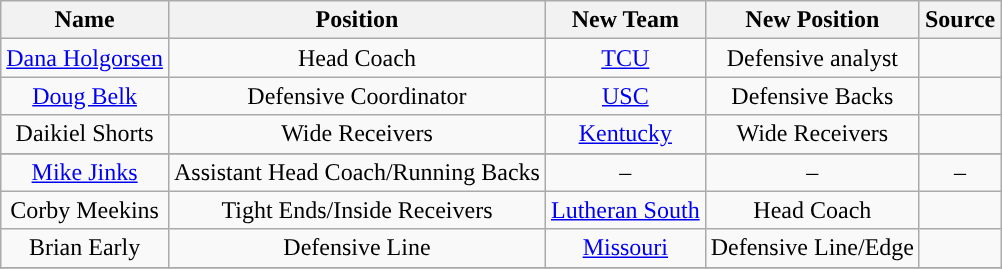<table class="wikitable">
<tr>
<th style="text-align:center; ">Name</th>
<th style="text-align:center; ">Position</th>
<th style="text-align:center; ">New Team</th>
<th style="text-align:center; ">New Position</th>
<th style="text-align:center; ">Source</th>
</tr>
<tr align="center">
<td><a href='#'>Dana Holgorsen</a></td>
<td>Head Coach</td>
<td><a href='#'>TCU</a></td>
<td>Defensive analyst</td>
<td></td>
</tr>
<tr align="center">
<td><a href='#'>Doug Belk</a></td>
<td>Defensive Coordinator</td>
<td><a href='#'>USC</a></td>
<td>Defensive Backs</td>
<td></td>
</tr>
<tr align="center">
<td>Daikiel Shorts</td>
<td>Wide Receivers</td>
<td><a href='#'>Kentucky</a></td>
<td>Wide Receivers</td>
<td></td>
</tr>
<tr>
</tr>
<tr align="center">
<td><a href='#'>Mike Jinks</a></td>
<td>Assistant Head Coach/Running Backs</td>
<td>–</td>
<td>–</td>
<td>–</td>
</tr>
<tr align="center">
<td>Corby Meekins</td>
<td>Tight Ends/Inside Receivers</td>
<td><a href='#'>Lutheran South</a></td>
<td>Head Coach</td>
<td></td>
</tr>
<tr align="center">
<td>Brian Early</td>
<td>Defensive Line</td>
<td><a href='#'>Missouri</a></td>
<td>Defensive Line/Edge</td>
<td></td>
</tr>
<tr>
</tr>
</table>
